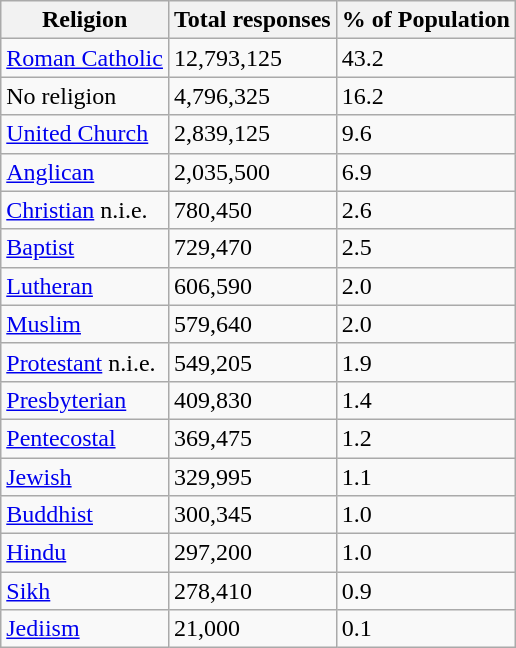<table class="wikitable">
<tr>
<th>Religion</th>
<th>Total responses</th>
<th>% of Population</th>
</tr>
<tr>
<td><a href='#'>Roman Catholic</a></td>
<td>12,793,125</td>
<td>43.2</td>
</tr>
<tr>
<td>No religion</td>
<td>4,796,325</td>
<td>16.2</td>
</tr>
<tr>
<td><a href='#'>United Church</a></td>
<td>2,839,125</td>
<td>9.6</td>
</tr>
<tr>
<td><a href='#'>Anglican</a></td>
<td>2,035,500</td>
<td>6.9</td>
</tr>
<tr>
<td><a href='#'>Christian</a> n.i.e.</td>
<td>780,450</td>
<td>2.6</td>
</tr>
<tr>
<td><a href='#'>Baptist</a></td>
<td>729,470</td>
<td>2.5</td>
</tr>
<tr>
<td><a href='#'>Lutheran</a></td>
<td>606,590</td>
<td>2.0</td>
</tr>
<tr>
<td><a href='#'>Muslim</a></td>
<td>579,640</td>
<td>2.0</td>
</tr>
<tr>
<td><a href='#'>Protestant</a> n.i.e.</td>
<td>549,205</td>
<td>1.9</td>
</tr>
<tr>
<td><a href='#'>Presbyterian</a></td>
<td>409,830</td>
<td>1.4</td>
</tr>
<tr>
<td><a href='#'>Pentecostal</a></td>
<td>369,475</td>
<td>1.2</td>
</tr>
<tr>
<td><a href='#'>Jewish</a></td>
<td>329,995</td>
<td>1.1</td>
</tr>
<tr>
<td><a href='#'>Buddhist</a></td>
<td>300,345</td>
<td>1.0</td>
</tr>
<tr>
<td><a href='#'>Hindu</a></td>
<td>297,200</td>
<td>1.0</td>
</tr>
<tr>
<td><a href='#'>Sikh</a></td>
<td>278,410</td>
<td>0.9</td>
</tr>
<tr>
<td><a href='#'>Jediism</a></td>
<td>21,000</td>
<td>0.1</td>
</tr>
</table>
